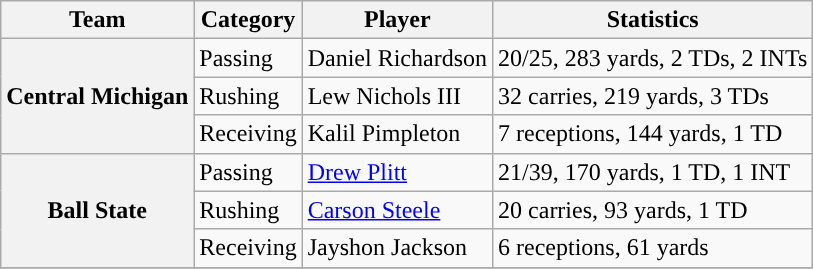<table class="wikitable" style="float: left;">
<tr>
<th>Team</th>
<th>Category</th>
<th>Player</th>
<th>Statistics</th>
</tr>
<tr>
<th rowspan=3>Central Michigan</th>
<td>Passing</td>
<td>Daniel Richardson</td>
<td>20/25, 283 yards, 2 TDs, 2 INTs</td>
</tr>
<tr>
<td>Rushing</td>
<td>Lew Nichols III</td>
<td>32 carries, 219 yards, 3 TDs</td>
</tr>
<tr>
<td>Receiving</td>
<td>Kalil Pimpleton</td>
<td>7 receptions, 144 yards, 1 TD</td>
</tr>
<tr>
<th rowspan=3 style=>Ball State</th>
<td>Passing</td>
<td><a href='#'>Drew Plitt</a></td>
<td>21/39, 170 yards, 1 TD, 1 INT</td>
</tr>
<tr>
<td>Rushing</td>
<td><a href='#'>Carson Steele</a></td>
<td>20 carries, 93 yards, 1 TD</td>
</tr>
<tr>
<td>Receiving</td>
<td>Jayshon Jackson</td>
<td>6 receptions, 61 yards</td>
</tr>
<tr>
</tr>
</table>
